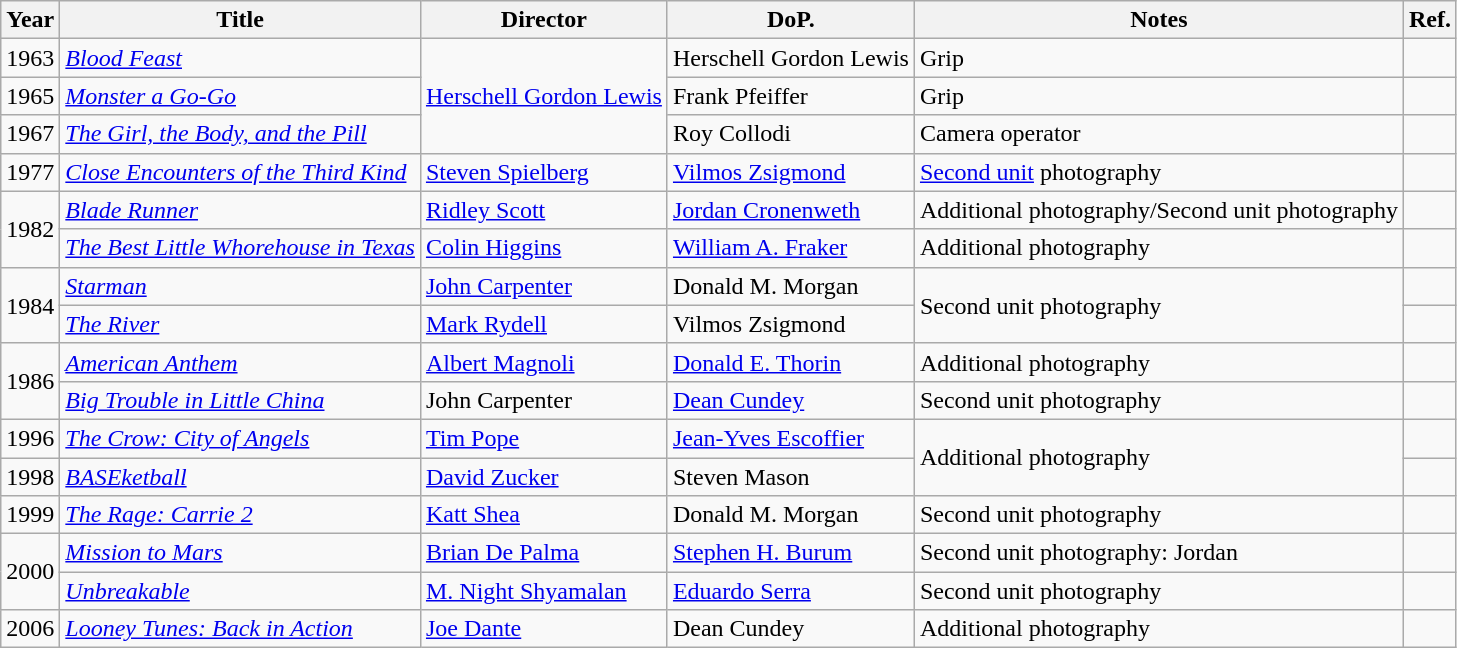<table class="wikitable">
<tr>
<th>Year</th>
<th>Title</th>
<th>Director</th>
<th>DoP.</th>
<th>Notes</th>
<th>Ref.</th>
</tr>
<tr>
<td>1963</td>
<td><a href='#'><em>Blood Feast</em></a></td>
<td rowspan="3"><a href='#'>Herschell Gordon Lewis</a></td>
<td>Herschell Gordon Lewis</td>
<td>Grip</td>
<td></td>
</tr>
<tr>
<td>1965</td>
<td><a href='#'><em>Monster a Go-Go</em></a></td>
<td>Frank Pfeiffer</td>
<td>Grip</td>
<td></td>
</tr>
<tr>
<td>1967</td>
<td><a href='#'><em>The Girl, the Body, and the Pill</em></a></td>
<td>Roy Collodi</td>
<td>Camera operator</td>
<td></td>
</tr>
<tr>
<td>1977</td>
<td><a href='#'><em>Close Encounters of the Third Kind</em></a></td>
<td><a href='#'>Steven Spielberg</a></td>
<td><a href='#'>Vilmos Zsigmond</a></td>
<td><a href='#'>Second unit</a> photography</td>
<td></td>
</tr>
<tr>
<td rowspan="2">1982</td>
<td><a href='#'><em>Blade Runner</em></a></td>
<td><a href='#'>Ridley Scott</a></td>
<td><a href='#'>Jordan Cronenweth</a></td>
<td>Additional photography/Second unit photography</td>
<td></td>
</tr>
<tr>
<td><a href='#'><em>The Best Little Whorehouse in Texas</em></a></td>
<td><a href='#'>Colin Higgins</a></td>
<td><a href='#'>William A. Fraker</a></td>
<td>Additional photography</td>
<td></td>
</tr>
<tr>
<td rowspan="2">1984</td>
<td><a href='#'><em>Starman</em></a></td>
<td><a href='#'>John Carpenter</a></td>
<td>Donald M. Morgan</td>
<td rowspan="2">Second unit photography</td>
<td></td>
</tr>
<tr>
<td><a href='#'><em>The River</em></a></td>
<td><a href='#'>Mark Rydell</a></td>
<td>Vilmos Zsigmond</td>
<td></td>
</tr>
<tr>
<td rowspan="2">1986</td>
<td><a href='#'><em>American Anthem</em></a></td>
<td><a href='#'>Albert Magnoli</a></td>
<td><a href='#'>Donald E. Thorin</a></td>
<td>Additional photography</td>
<td></td>
</tr>
<tr>
<td><a href='#'><em>Big Trouble in Little China</em></a></td>
<td>John Carpenter</td>
<td><a href='#'>Dean Cundey</a></td>
<td>Second unit photography</td>
<td></td>
</tr>
<tr>
<td>1996</td>
<td><a href='#'><em>The Crow: City of Angels</em></a></td>
<td><a href='#'>Tim Pope</a></td>
<td><a href='#'>Jean-Yves Escoffier</a></td>
<td rowspan="2">Additional photography</td>
<td></td>
</tr>
<tr>
<td>1998</td>
<td><em><a href='#'>BASEketball</a></em></td>
<td><a href='#'>David Zucker</a></td>
<td>Steven Mason</td>
<td></td>
</tr>
<tr>
<td>1999</td>
<td><a href='#'><em>The Rage: Carrie 2</em></a></td>
<td><a href='#'>Katt Shea</a></td>
<td>Donald M. Morgan</td>
<td>Second unit photography</td>
<td></td>
</tr>
<tr>
<td rowspan="2">2000</td>
<td><a href='#'><em>Mission to Mars</em></a></td>
<td><a href='#'>Brian De Palma</a></td>
<td><a href='#'>Stephen H. Burum</a></td>
<td>Second unit photography: Jordan</td>
<td></td>
</tr>
<tr>
<td><a href='#'><em>Unbreakable</em></a></td>
<td><a href='#'>M. Night Shyamalan</a></td>
<td><a href='#'>Eduardo Serra</a></td>
<td>Second unit photography</td>
<td></td>
</tr>
<tr>
<td>2006</td>
<td><a href='#'><em>Looney Tunes: Back in Action</em></a></td>
<td><a href='#'>Joe Dante</a></td>
<td>Dean Cundey</td>
<td>Additional photography</td>
<td></td>
</tr>
</table>
